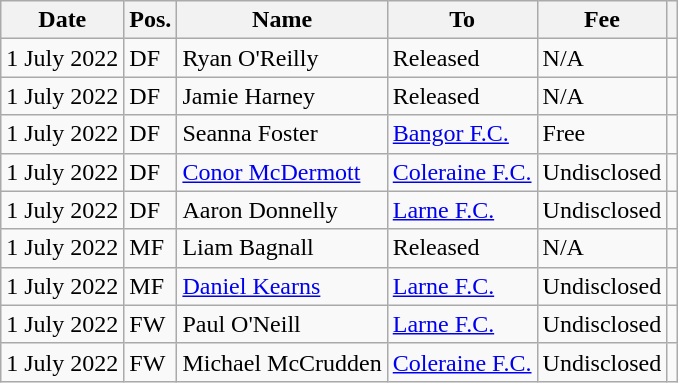<table class="wikitable">
<tr>
<th>Date</th>
<th>Pos.</th>
<th>Name</th>
<th>To</th>
<th>Fee</th>
<th></th>
</tr>
<tr>
<td>1 July 2022</td>
<td>DF</td>
<td> Ryan O'Reilly</td>
<td>Released</td>
<td>N/A</td>
<td></td>
</tr>
<tr>
<td>1 July 2022</td>
<td>DF</td>
<td> Jamie Harney</td>
<td>Released</td>
<td>N/A</td>
<td></td>
</tr>
<tr>
<td>1 July 2022</td>
<td>DF</td>
<td> Seanna Foster</td>
<td><a href='#'>Bangor F.C.</a></td>
<td>Free</td>
<td></td>
</tr>
<tr>
<td>1 July 2022</td>
<td>DF</td>
<td> <a href='#'>Conor McDermott</a></td>
<td><a href='#'>Coleraine F.C.</a></td>
<td>Undisclosed</td>
<td></td>
</tr>
<tr>
<td>1 July 2022</td>
<td>DF</td>
<td> Aaron Donnelly</td>
<td><a href='#'>Larne F.C.</a></td>
<td>Undisclosed</td>
<td></td>
</tr>
<tr>
<td>1 July 2022</td>
<td>MF</td>
<td> Liam Bagnall</td>
<td>Released</td>
<td>N/A</td>
<td></td>
</tr>
<tr>
<td>1 July 2022</td>
<td>MF</td>
<td> <a href='#'>Daniel Kearns</a></td>
<td><a href='#'>Larne F.C.</a></td>
<td>Undisclosed</td>
<td></td>
</tr>
<tr>
<td>1 July 2022</td>
<td>FW</td>
<td> Paul O'Neill</td>
<td><a href='#'>Larne F.C.</a></td>
<td>Undisclosed</td>
<td></td>
</tr>
<tr>
<td>1 July 2022</td>
<td>FW</td>
<td> Michael McCrudden</td>
<td><a href='#'>Coleraine F.C.</a></td>
<td>Undisclosed</td>
<td></td>
</tr>
</table>
